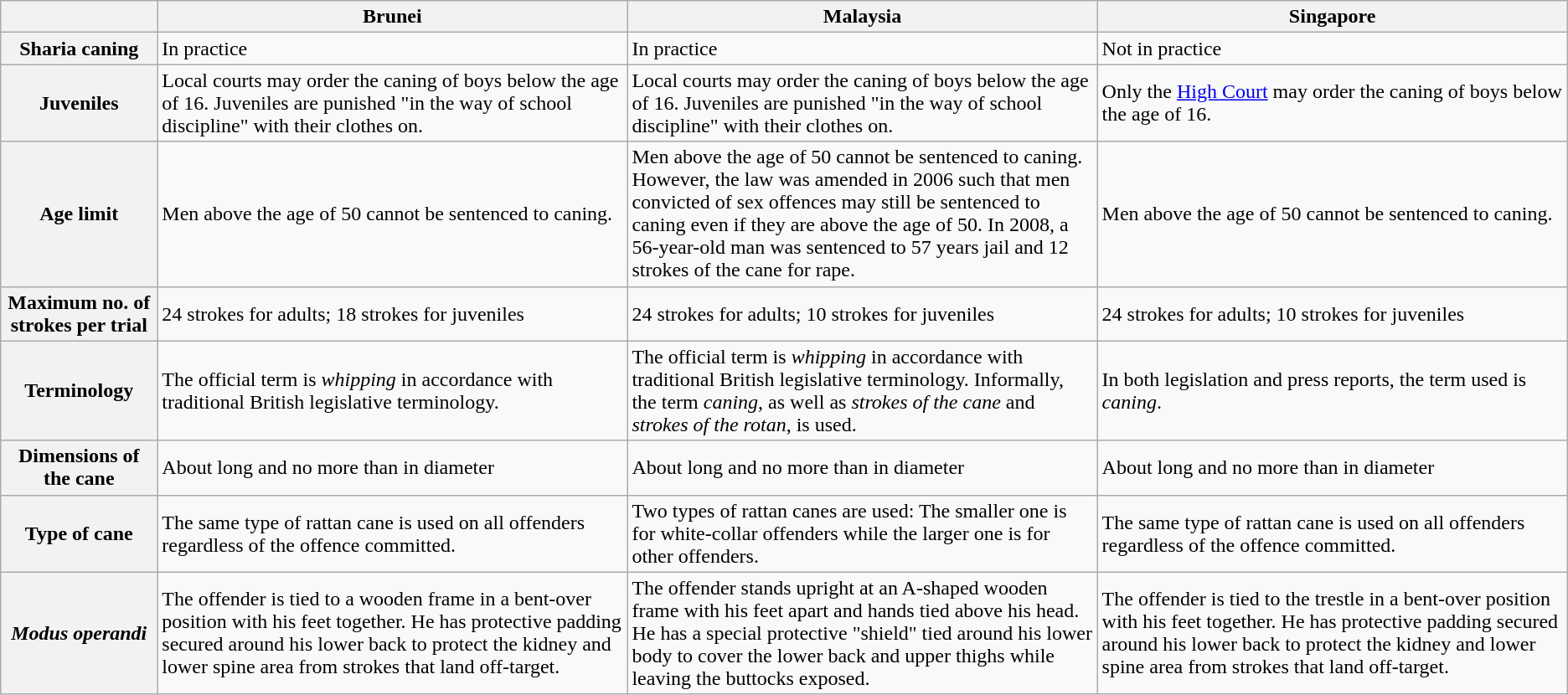<table class="wikitable">
<tr>
<th width=10%></th>
<th width=30%>Brunei</th>
<th width=30%>Malaysia</th>
<th width=30%>Singapore</th>
</tr>
<tr>
<th>Sharia caning</th>
<td>In practice</td>
<td>In practice</td>
<td>Not in practice</td>
</tr>
<tr>
<th>Juveniles</th>
<td>Local courts may order the caning of boys below the age of 16. Juveniles are punished "in the way of school discipline" with their clothes on.</td>
<td>Local courts may order the caning of boys below the age of 16. Juveniles are punished "in the way of school discipline" with their clothes on.</td>
<td>Only the <a href='#'>High Court</a> may order the caning of boys below the age of 16.</td>
</tr>
<tr>
<th>Age limit</th>
<td>Men above the age of 50 cannot be sentenced to caning.</td>
<td>Men above the age of 50 cannot be sentenced to caning. However, the law was amended in 2006 such that men convicted of sex offences may still be sentenced to caning even if they are above the age of 50. In 2008, a 56-year-old man was sentenced to 57 years jail and 12 strokes of the cane for rape.</td>
<td>Men above the age of 50 cannot be sentenced to caning.</td>
</tr>
<tr>
<th>Maximum no. of strokes per trial</th>
<td>24 strokes for adults; 18 strokes for juveniles</td>
<td>24 strokes for adults; 10 strokes for juveniles</td>
<td>24 strokes for adults; 10 strokes for juveniles</td>
</tr>
<tr>
<th>Terminology</th>
<td>The official term is <em>whipping</em> in accordance with traditional British legislative terminology.</td>
<td>The official term is <em>whipping</em> in accordance with traditional British legislative terminology. Informally, the term <em>caning</em>, as well as <em>strokes of the cane</em> and <em>strokes of the rotan</em>, is used.</td>
<td>In both legislation and press reports, the term used is <em>caning</em>.</td>
</tr>
<tr>
<th>Dimensions of the cane</th>
<td>About  long and no more than  in diameter</td>
<td>About  long and no more than  in diameter</td>
<td>About  long and no more than  in diameter</td>
</tr>
<tr>
<th>Type of cane</th>
<td>The same type of rattan cane is used on all offenders regardless of the offence committed.</td>
<td>Two types of rattan canes are used: The smaller one is for white-collar offenders while the larger one is for other offenders.</td>
<td>The same type of rattan cane is used on all offenders regardless of the offence committed.</td>
</tr>
<tr>
<th><em>Modus operandi</em></th>
<td>The offender is tied to a wooden frame in a bent-over position with his feet together. He has protective padding secured around his lower back to protect the kidney and lower spine area from strokes that land off-target.</td>
<td>The offender stands upright at an A-shaped wooden frame with his feet apart and hands tied above his head. He has a special protective "shield" tied around his lower body to cover the lower back and upper thighs while leaving the buttocks exposed.</td>
<td>The offender is tied to the trestle in a bent-over position with his feet together. He has protective padding secured around his lower back to protect the kidney and lower spine area from strokes that land off-target.</td>
</tr>
</table>
